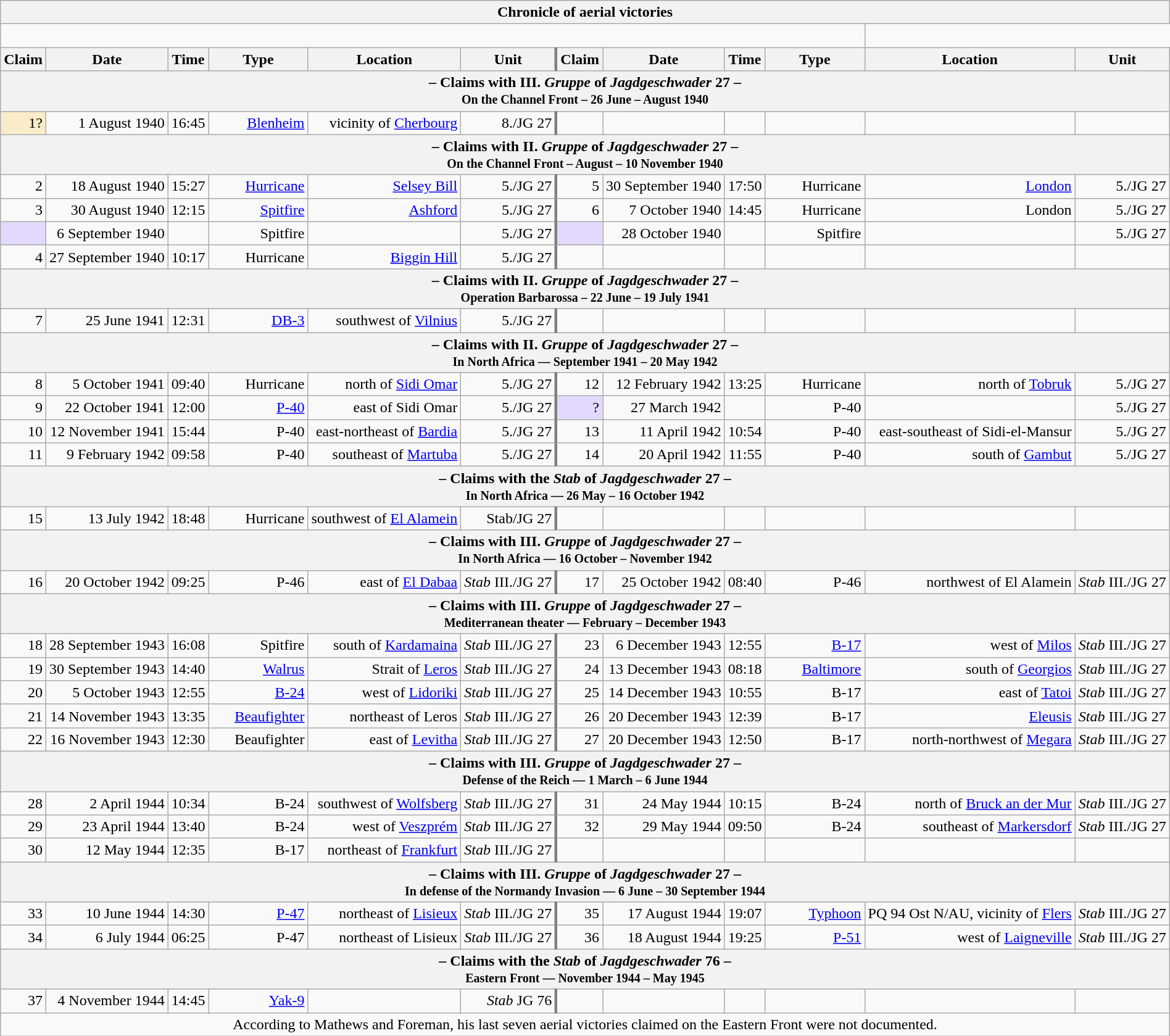<table class="wikitable plainrowheaders collapsible" style="margin-left: auto; margin-right: auto; border: none; text-align:right; width: 100%;">
<tr>
<th colspan="12">Chronicle of aerial victories</th>
</tr>
<tr>
<td colspan="10" style="text-align: left;"><br>
</td>
</tr>
<tr>
<th scope="col">Claim</th>
<th scope="col">Date</th>
<th scope="col">Time</th>
<th scope="col" width="100px">Type</th>
<th scope="col">Location</th>
<th scope="col">Unit</th>
<th scope="col" style="border-left: 3px solid grey;">Claim</th>
<th scope="col">Date</th>
<th scope="col">Time</th>
<th scope="col" width="100px">Type</th>
<th scope="col">Location</th>
<th scope="col">Unit</th>
</tr>
<tr>
<th colspan="12">– Claims with III. <em>Gruppe</em> of <em>Jagdgeschwader</em> 27 –<br><small>On the Channel Front – 26 June – August 1940</small></th>
</tr>
<tr>
<td style="background:#faecc8">1?</td>
<td>1 August 1940</td>
<td>16:45</td>
<td><a href='#'>Blenheim</a></td>
<td>vicinity of <a href='#'>Cherbourg</a></td>
<td>8./JG 27</td>
<td style="border-left: 3px solid grey;"></td>
<td></td>
<td></td>
<td></td>
<td></td>
<td></td>
</tr>
<tr>
<th colspan="12">– Claims with II. <em>Gruppe</em> of <em>Jagdgeschwader</em> 27 –<br><small>On the Channel Front – August – 10 November 1940</small></th>
</tr>
<tr>
<td>2</td>
<td>18 August 1940</td>
<td>15:27</td>
<td><a href='#'>Hurricane</a></td>
<td><a href='#'>Selsey Bill</a></td>
<td>5./JG 27</td>
<td style="border-left: 3px solid grey;">5</td>
<td>30 September 1940</td>
<td>17:50</td>
<td>Hurricane</td>
<td><a href='#'>London</a></td>
<td>5./JG 27</td>
</tr>
<tr>
<td>3</td>
<td>30 August 1940</td>
<td>12:15</td>
<td><a href='#'>Spitfire</a></td>
<td><a href='#'>Ashford</a></td>
<td>5./JG 27</td>
<td style="border-left: 3px solid grey;">6</td>
<td>7 October 1940</td>
<td>14:45</td>
<td>Hurricane</td>
<td>London</td>
<td>5./JG 27</td>
</tr>
<tr>
<td style="background:#e3d9ff;"></td>
<td>6 September 1940</td>
<td></td>
<td>Spitfire</td>
<td></td>
<td>5./JG 27</td>
<td style="border-left: 3px solid grey; background:#e3d9ff;"></td>
<td>28 October 1940</td>
<td></td>
<td>Spitfire</td>
<td></td>
<td>5./JG 27</td>
</tr>
<tr>
<td>4</td>
<td>27 September 1940</td>
<td>10:17</td>
<td>Hurricane</td>
<td><a href='#'>Biggin Hill</a></td>
<td>5./JG 27</td>
<td style="border-left: 3px solid grey;"></td>
<td></td>
<td></td>
<td></td>
<td></td>
<td></td>
</tr>
<tr>
<th colspan="12">– Claims with II. <em>Gruppe</em> of <em>Jagdgeschwader</em> 27 –<br><small>Operation Barbarossa – 22 June – 19 July 1941</small></th>
</tr>
<tr>
<td>7</td>
<td>25 June 1941</td>
<td>12:31</td>
<td><a href='#'>DB-3</a></td>
<td>southwest of <a href='#'>Vilnius</a></td>
<td>5./JG 27</td>
<td style="border-left: 3px solid grey;"></td>
<td></td>
<td></td>
<td></td>
<td></td>
<td></td>
</tr>
<tr>
<th colspan="12">– Claims with II. <em>Gruppe</em> of <em>Jagdgeschwader</em> 27 –<br><small>In North Africa — September 1941 – 20 May 1942</small></th>
</tr>
<tr>
<td>8</td>
<td>5 October 1941</td>
<td>09:40</td>
<td>Hurricane</td>
<td>north of <a href='#'>Sidi Omar</a></td>
<td>5./JG 27</td>
<td style="border-left: 3px solid grey;">12</td>
<td>12 February 1942</td>
<td>13:25</td>
<td>Hurricane</td>
<td> north of <a href='#'>Tobruk</a></td>
<td>5./JG 27</td>
</tr>
<tr>
<td>9</td>
<td>22 October 1941</td>
<td>12:00</td>
<td><a href='#'>P-40</a></td>
<td>east of Sidi Omar</td>
<td>5./JG 27</td>
<td style="border-left: 3px solid grey; background:#e3d9ff;">?</td>
<td>27 March 1942</td>
<td></td>
<td>P-40</td>
<td></td>
<td>5./JG 27</td>
</tr>
<tr>
<td>10</td>
<td>12 November 1941</td>
<td>15:44</td>
<td>P-40</td>
<td>east-northeast of <a href='#'>Bardia</a></td>
<td>5./JG 27</td>
<td style="border-left: 3px solid grey;">13</td>
<td>11 April 1942</td>
<td>10:54</td>
<td>P-40</td>
<td>east-southeast of Sidi-el-Mansur</td>
<td>5./JG 27</td>
</tr>
<tr>
<td>11</td>
<td>9 February 1942</td>
<td>09:58</td>
<td>P-40</td>
<td>southeast of <a href='#'>Martuba</a></td>
<td>5./JG 27</td>
<td style="border-left: 3px solid grey;">14</td>
<td>20 April 1942</td>
<td>11:55</td>
<td>P-40</td>
<td> south of <a href='#'>Gambut</a></td>
<td>5./JG 27</td>
</tr>
<tr>
<th colspan="12">– Claims with the <em>Stab</em> of <em>Jagdgeschwader</em> 27 –<br><small>In North Africa — 26 May – 16 October 1942</small></th>
</tr>
<tr>
<td>15</td>
<td>13 July 1942</td>
<td>18:48</td>
<td>Hurricane</td>
<td> southwest of <a href='#'>El Alamein</a></td>
<td>Stab/JG 27</td>
<td style="border-left: 3px solid grey;"></td>
<td></td>
<td></td>
<td></td>
<td></td>
<td></td>
</tr>
<tr>
<th colspan="12">– Claims with III. <em>Gruppe</em> of <em>Jagdgeschwader</em> 27 –<br><small>In North Africa — 16 October – November 1942</small></th>
</tr>
<tr>
<td>16</td>
<td>20 October 1942</td>
<td>09:25</td>
<td>P-46</td>
<td>east of <a href='#'>El Dabaa</a></td>
<td><em>Stab</em> III./JG 27</td>
<td style="border-left: 3px solid grey;">17</td>
<td>25 October 1942</td>
<td>08:40</td>
<td>P-46</td>
<td>northwest of El Alamein</td>
<td><em>Stab</em> III./JG 27</td>
</tr>
<tr>
<th colspan="12">– Claims with III. <em>Gruppe</em> of <em>Jagdgeschwader</em> 27 –<br><small>Mediterranean theater — February – December 1943</small></th>
</tr>
<tr>
<td>18</td>
<td>28 September 1943</td>
<td>16:08</td>
<td>Spitfire</td>
<td> south of <a href='#'>Kardamaina</a></td>
<td><em>Stab</em> III./JG 27</td>
<td style="border-left: 3px solid grey;">23</td>
<td>6 December 1943</td>
<td>12:55</td>
<td><a href='#'>B-17</a></td>
<td>west of <a href='#'>Milos</a></td>
<td><em>Stab</em> III./JG 27</td>
</tr>
<tr>
<td>19</td>
<td>30 September 1943</td>
<td>14:40</td>
<td><a href='#'>Walrus</a></td>
<td>Strait of <a href='#'>Leros</a></td>
<td><em>Stab</em> III./JG 27</td>
<td style="border-left: 3px solid grey;">24</td>
<td>13 December 1943</td>
<td>08:18</td>
<td><a href='#'>Baltimore</a></td>
<td>south of <a href='#'>Georgios</a></td>
<td><em>Stab</em> III./JG 27</td>
</tr>
<tr>
<td>20</td>
<td>5 October 1943</td>
<td>12:55</td>
<td><a href='#'>B-24</a></td>
<td> west of <a href='#'>Lidoriki</a></td>
<td><em>Stab</em> III./JG 27</td>
<td style="border-left: 3px solid grey;">25</td>
<td>14 December 1943</td>
<td>10:55</td>
<td>B-17</td>
<td>east of <a href='#'>Tatoi</a></td>
<td><em>Stab</em> III./JG 27</td>
</tr>
<tr>
<td>21</td>
<td>14 November 1943</td>
<td>13:35</td>
<td><a href='#'>Beaufighter</a></td>
<td>northeast of Leros</td>
<td><em>Stab</em> III./JG 27</td>
<td style="border-left: 3px solid grey;">26</td>
<td>20 December 1943</td>
<td>12:39</td>
<td>B-17</td>
<td><a href='#'>Eleusis</a></td>
<td><em>Stab</em> III./JG 27</td>
</tr>
<tr>
<td>22</td>
<td>16 November 1943</td>
<td>12:30</td>
<td>Beaufighter</td>
<td>east of <a href='#'>Levitha</a></td>
<td><em>Stab</em> III./JG 27</td>
<td style="border-left: 3px solid grey;">27</td>
<td>20 December 1943</td>
<td>12:50</td>
<td>B-17</td>
<td>north-northwest of <a href='#'>Megara</a></td>
<td><em>Stab</em> III./JG 27</td>
</tr>
<tr>
<th colspan="12">– Claims with III. <em>Gruppe</em> of <em>Jagdgeschwader</em> 27 –<br><small>Defense of the Reich — 1 March – 6 June 1944</small></th>
</tr>
<tr>
<td>28</td>
<td>2 April 1944</td>
<td>10:34</td>
<td>B-24</td>
<td>southwest of <a href='#'>Wolfsberg</a></td>
<td><em>Stab</em> III./JG 27</td>
<td style="border-left: 3px solid grey;">31</td>
<td>24 May 1944</td>
<td>10:15</td>
<td>B-24</td>
<td> north of <a href='#'>Bruck an der Mur</a></td>
<td><em>Stab</em> III./JG 27</td>
</tr>
<tr>
<td>29</td>
<td>23 April 1944</td>
<td>13:40</td>
<td>B-24</td>
<td>west of <a href='#'>Veszprém</a></td>
<td><em>Stab</em> III./JG 27</td>
<td style="border-left: 3px solid grey;">32</td>
<td>29 May 1944</td>
<td>09:50</td>
<td>B-24</td>
<td> southeast of <a href='#'>Markersdorf</a></td>
<td><em>Stab</em> III./JG 27</td>
</tr>
<tr>
<td>30</td>
<td>12 May 1944</td>
<td>12:35</td>
<td>B-17</td>
<td> northeast of <a href='#'>Frankfurt</a></td>
<td><em>Stab</em> III./JG 27</td>
<td style="border-left: 3px solid grey;"></td>
<td></td>
<td></td>
<td></td>
<td></td>
<td></td>
</tr>
<tr>
<th colspan="12">– Claims with III. <em>Gruppe</em> of <em>Jagdgeschwader</em> 27 –<br><small>In defense of the Normandy Invasion — 6 June – 30 September 1944</small></th>
</tr>
<tr>
<td>33</td>
<td>10 June 1944</td>
<td>14:30</td>
<td><a href='#'>P-47</a></td>
<td>northeast of <a href='#'>Lisieux</a></td>
<td><em>Stab</em> III./JG 27</td>
<td style="border-left: 3px solid grey;">35</td>
<td>17 August 1944</td>
<td>19:07</td>
<td><a href='#'>Typhoon</a></td>
<td>PQ 94 Ost N/AU, vicinity of <a href='#'>Flers</a></td>
<td><em>Stab</em> III./JG 27</td>
</tr>
<tr>
<td>34</td>
<td>6 July 1944</td>
<td>06:25</td>
<td>P-47</td>
<td> northeast of Lisieux</td>
<td><em>Stab</em> III./JG 27</td>
<td style="border-left: 3px solid grey;">36</td>
<td>18 August 1944</td>
<td>19:25</td>
<td><a href='#'>P-51</a></td>
<td> west of <a href='#'>Laigneville</a></td>
<td><em>Stab</em> III./JG 27</td>
</tr>
<tr>
<th colspan="12">– Claims with the <em>Stab</em> of <em>Jagdgeschwader</em> 76 –<br><small>Eastern Front — November 1944 – May 1945</small></th>
</tr>
<tr>
<td>37</td>
<td>4 November 1944</td>
<td>14:45</td>
<td><a href='#'>Yak-9</a></td>
<td></td>
<td><em>Stab</em> JG 76</td>
<td style="border-left: 3px solid grey;"></td>
<td></td>
<td></td>
<td></td>
<td></td>
<td></td>
</tr>
<tr>
<td colspan="12" style="text-align: center">According to Mathews and Foreman, his last seven aerial victories claimed on the Eastern Front were not documented.</td>
</tr>
<tr>
</tr>
</table>
